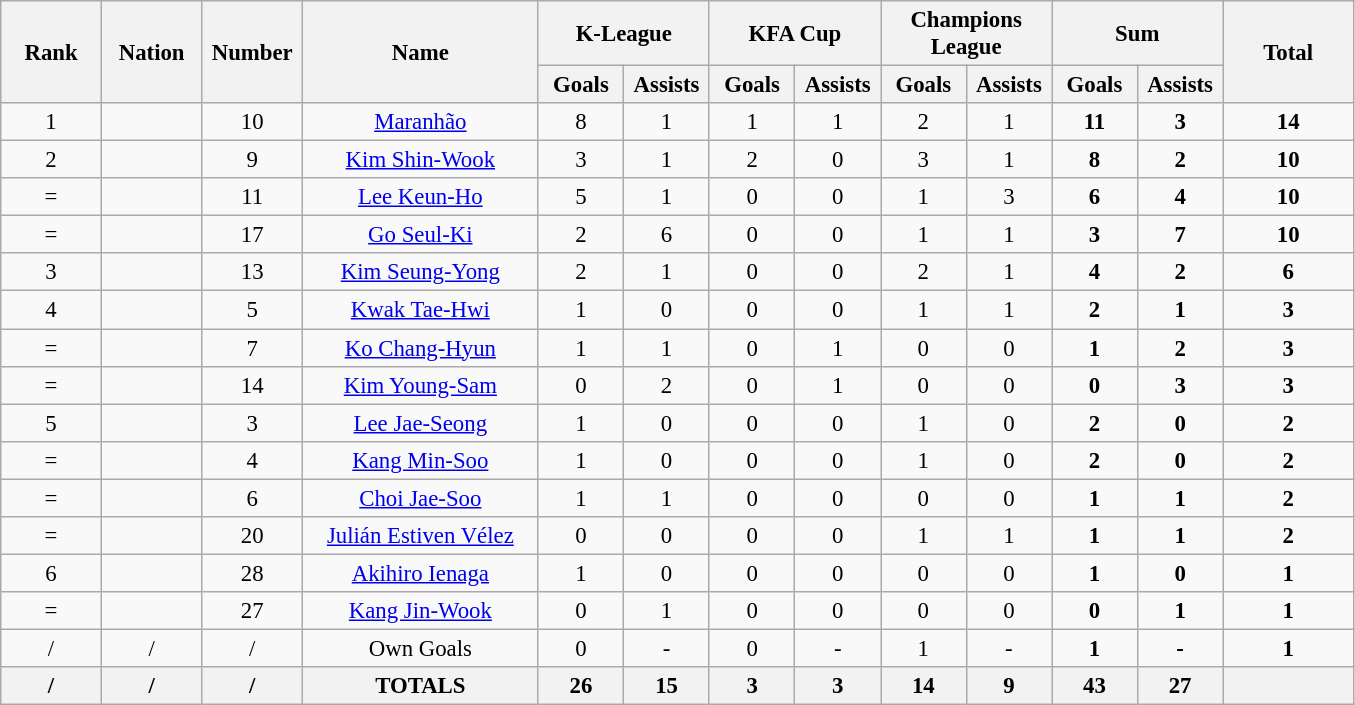<table class="wikitable" style="font-size: 95%; text-align: center;">
<tr>
<th rowspan=2 width=60>Rank</th>
<th rowspan=2 width=60>Nation</th>
<th rowspan=2 width=60>Number</th>
<th rowspan=2 width=150>Name</th>
<th colspan=2 width=100>K-League</th>
<th colspan=2 width=100>KFA Cup</th>
<th colspan=2 width=100>Champions League</th>
<th colspan=2 width=100>Sum</th>
<th rowspan=2 width=80>Total</th>
</tr>
<tr>
<th width=50>Goals</th>
<th width=50>Assists</th>
<th width=50>Goals</th>
<th width=50>Assists</th>
<th width=50>Goals</th>
<th width=50>Assists</th>
<th width=50>Goals</th>
<th width=50>Assists</th>
</tr>
<tr>
<td>1</td>
<td></td>
<td>10</td>
<td><a href='#'>Maranhão</a></td>
<td>8</td>
<td>1</td>
<td>1</td>
<td>1</td>
<td>2</td>
<td>1</td>
<td><strong>11</strong></td>
<td><strong>3</strong></td>
<td><strong>14</strong></td>
</tr>
<tr>
<td>2</td>
<td></td>
<td>9</td>
<td><a href='#'>Kim Shin-Wook</a></td>
<td>3</td>
<td>1</td>
<td>2</td>
<td>0</td>
<td>3</td>
<td>1</td>
<td><strong>8</strong></td>
<td><strong>2</strong></td>
<td><strong>10</strong></td>
</tr>
<tr>
<td>=</td>
<td></td>
<td>11</td>
<td><a href='#'>Lee Keun-Ho</a></td>
<td>5</td>
<td>1</td>
<td>0</td>
<td>0</td>
<td>1</td>
<td>3</td>
<td><strong>6</strong></td>
<td><strong>4</strong></td>
<td><strong>10</strong></td>
</tr>
<tr>
<td>=</td>
<td></td>
<td>17</td>
<td><a href='#'>Go Seul-Ki</a></td>
<td>2</td>
<td>6</td>
<td>0</td>
<td>0</td>
<td>1</td>
<td>1</td>
<td><strong>3</strong></td>
<td><strong>7</strong></td>
<td><strong>10</strong></td>
</tr>
<tr>
<td>3</td>
<td></td>
<td>13</td>
<td><a href='#'>Kim Seung-Yong</a></td>
<td>2</td>
<td>1</td>
<td>0</td>
<td>0</td>
<td>2</td>
<td>1</td>
<td><strong>4</strong></td>
<td><strong>2</strong></td>
<td><strong>6</strong></td>
</tr>
<tr>
<td>4</td>
<td></td>
<td>5</td>
<td><a href='#'>Kwak Tae-Hwi</a></td>
<td>1</td>
<td>0</td>
<td>0</td>
<td>0</td>
<td>1</td>
<td>1</td>
<td><strong>2</strong></td>
<td><strong>1</strong></td>
<td><strong>3</strong></td>
</tr>
<tr>
<td>=</td>
<td></td>
<td>7</td>
<td><a href='#'>Ko Chang-Hyun</a></td>
<td>1</td>
<td>1</td>
<td>0</td>
<td>1</td>
<td>0</td>
<td>0</td>
<td><strong>1</strong></td>
<td><strong>2</strong></td>
<td><strong>3</strong></td>
</tr>
<tr>
<td>=</td>
<td></td>
<td>14</td>
<td><a href='#'>Kim Young-Sam</a></td>
<td>0</td>
<td>2</td>
<td>0</td>
<td>1</td>
<td>0</td>
<td>0</td>
<td><strong>0</strong></td>
<td><strong>3</strong></td>
<td><strong>3</strong></td>
</tr>
<tr>
<td>5</td>
<td></td>
<td>3</td>
<td><a href='#'>Lee Jae-Seong</a></td>
<td>1</td>
<td>0</td>
<td>0</td>
<td>0</td>
<td>1</td>
<td>0</td>
<td><strong>2</strong></td>
<td><strong>0</strong></td>
<td><strong>2</strong></td>
</tr>
<tr>
<td>=</td>
<td></td>
<td>4</td>
<td><a href='#'>Kang Min-Soo</a></td>
<td>1</td>
<td>0</td>
<td>0</td>
<td>0</td>
<td>1</td>
<td>0</td>
<td><strong>2</strong></td>
<td><strong>0</strong></td>
<td><strong>2</strong></td>
</tr>
<tr>
<td>=</td>
<td></td>
<td>6</td>
<td><a href='#'>Choi Jae-Soo</a></td>
<td>1</td>
<td>1</td>
<td>0</td>
<td>0</td>
<td>0</td>
<td>0</td>
<td><strong>1</strong></td>
<td><strong>1</strong></td>
<td><strong>2</strong></td>
</tr>
<tr>
<td>=</td>
<td></td>
<td>20</td>
<td><a href='#'>Julián Estiven Vélez</a></td>
<td>0</td>
<td>0</td>
<td>0</td>
<td>0</td>
<td>1</td>
<td>1</td>
<td><strong>1</strong></td>
<td><strong>1</strong></td>
<td><strong>2</strong></td>
</tr>
<tr>
<td>6</td>
<td></td>
<td>28</td>
<td><a href='#'>Akihiro Ienaga</a></td>
<td>1</td>
<td>0</td>
<td>0</td>
<td>0</td>
<td>0</td>
<td>0</td>
<td><strong>1</strong></td>
<td><strong>0</strong></td>
<td><strong>1</strong></td>
</tr>
<tr>
<td>=</td>
<td></td>
<td>27</td>
<td><a href='#'>Kang Jin-Wook</a></td>
<td>0</td>
<td>1</td>
<td>0</td>
<td>0</td>
<td>0</td>
<td>0</td>
<td><strong>0</strong></td>
<td><strong>1</strong></td>
<td><strong>1</strong></td>
</tr>
<tr>
<td>/</td>
<td>/</td>
<td>/</td>
<td>Own Goals</td>
<td>0</td>
<td>-</td>
<td>0</td>
<td>-</td>
<td>1</td>
<td>-</td>
<td><strong>1</strong></td>
<td><strong>-</strong></td>
<td><strong>1</strong></td>
</tr>
<tr>
<th>/</th>
<th>/</th>
<th>/</th>
<th>TOTALS</th>
<th>26</th>
<th>15</th>
<th>3</th>
<th>3</th>
<th>14</th>
<th>9</th>
<th>43</th>
<th>27</th>
<th></th>
</tr>
</table>
